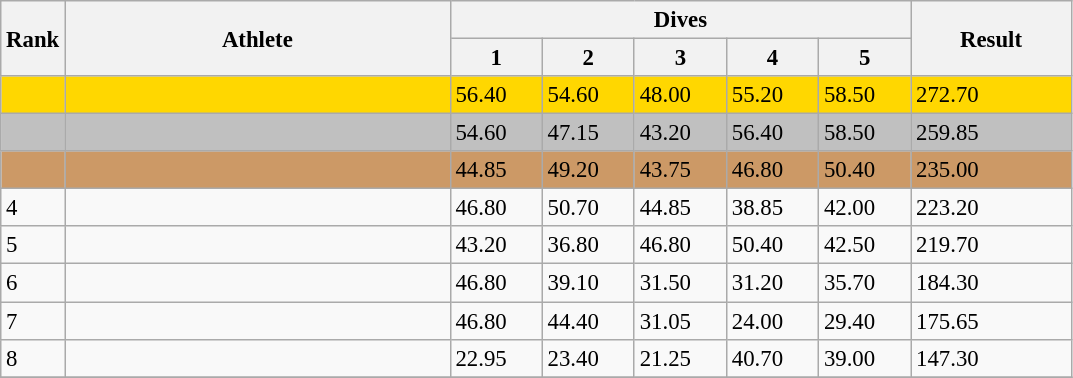<table class="wikitable" style="font-size:95%" style="width:35em;" style="text-align:center">
<tr>
<th rowspan=2>Rank</th>
<th rowspan=2 width=250>Athlete</th>
<th colspan=5 width=300>Dives</th>
<th rowspan=2 width=100>Result</th>
</tr>
<tr>
<th>1</th>
<th>2</th>
<th>3</th>
<th>4</th>
<th>5</th>
</tr>
<tr bgcolor=gold>
<td></td>
<td align=left></td>
<td>56.40</td>
<td>54.60</td>
<td>48.00</td>
<td>55.20</td>
<td>58.50</td>
<td>272.70</td>
</tr>
<tr bgcolor=silver>
<td></td>
<td align=left></td>
<td>54.60</td>
<td>47.15</td>
<td>43.20</td>
<td>56.40</td>
<td>58.50</td>
<td>259.85</td>
</tr>
<tr bgcolor=cc9966>
<td></td>
<td align=left></td>
<td>44.85</td>
<td>49.20</td>
<td>43.75</td>
<td>46.80</td>
<td>50.40</td>
<td>235.00</td>
</tr>
<tr>
<td>4</td>
<td align=left></td>
<td>46.80</td>
<td>50.70</td>
<td>44.85</td>
<td>38.85</td>
<td>42.00</td>
<td>223.20</td>
</tr>
<tr>
<td>5</td>
<td align=left></td>
<td>43.20</td>
<td>36.80</td>
<td>46.80</td>
<td>50.40</td>
<td>42.50</td>
<td>219.70</td>
</tr>
<tr>
<td>6</td>
<td align=left></td>
<td>46.80</td>
<td>39.10</td>
<td>31.50</td>
<td>31.20</td>
<td>35.70</td>
<td>184.30</td>
</tr>
<tr>
<td>7</td>
<td align=left></td>
<td>46.80</td>
<td>44.40</td>
<td>31.05</td>
<td>24.00</td>
<td>29.40</td>
<td>175.65</td>
</tr>
<tr>
<td>8</td>
<td align=left></td>
<td>22.95</td>
<td>23.40</td>
<td>21.25</td>
<td>40.70</td>
<td>39.00</td>
<td>147.30</td>
</tr>
<tr>
</tr>
</table>
